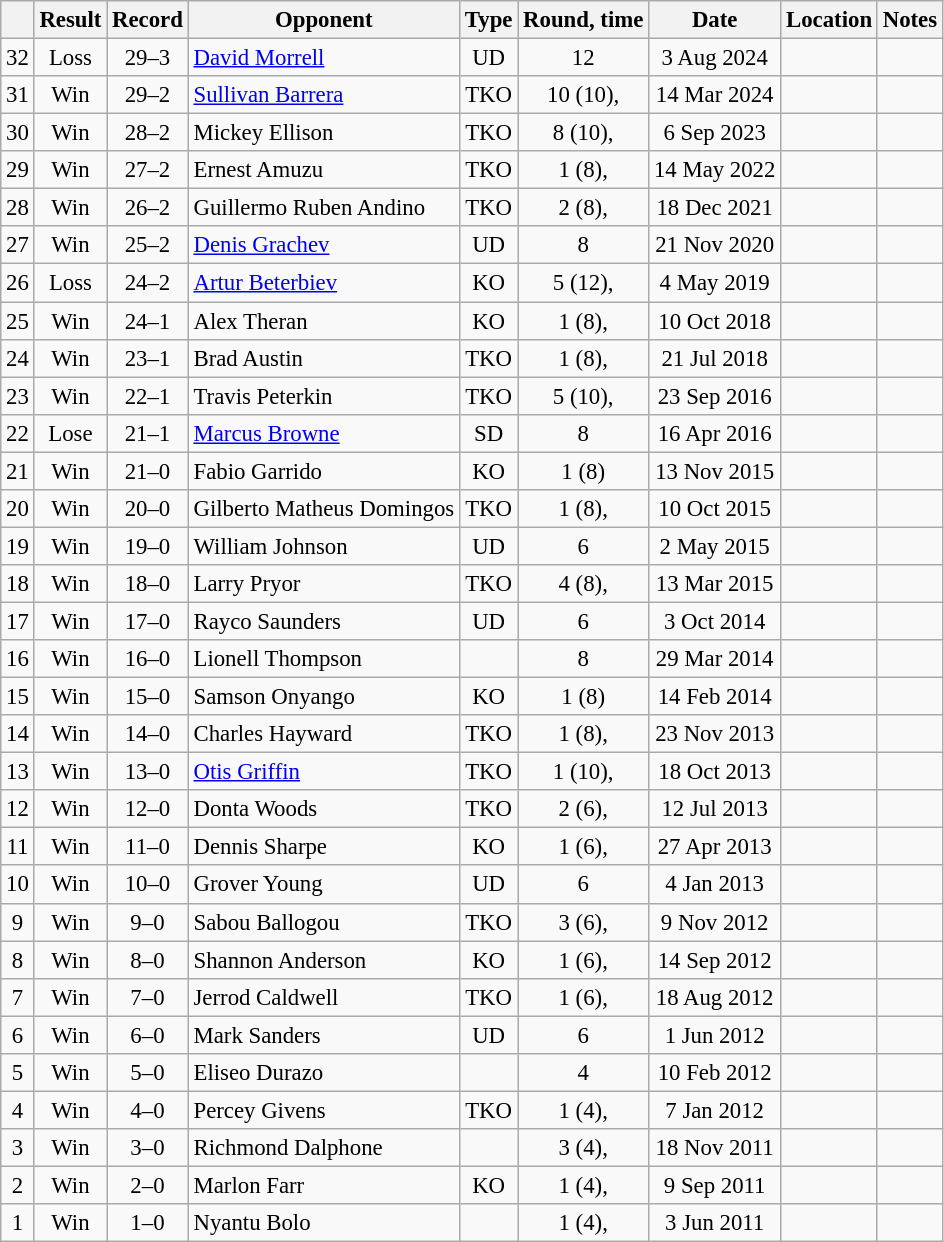<table class="wikitable" style="text-align:center; font-size:95%">
<tr>
<th></th>
<th>Result</th>
<th>Record</th>
<th>Opponent</th>
<th>Type</th>
<th>Round, time</th>
<th>Date</th>
<th>Location</th>
<th>Notes</th>
</tr>
<tr>
<td>32</td>
<td>Loss</td>
<td>29–3</td>
<td align=left><a href='#'>David Morrell</a></td>
<td>UD</td>
<td>12</td>
<td>3 Aug 2024</td>
<td align=left></td>
<td align=left></td>
</tr>
<tr>
<td>31</td>
<td>Win</td>
<td>29–2</td>
<td style="text-align:left;"><a href='#'>Sullivan Barrera</a></td>
<td>TKO</td>
<td>10 (10), </td>
<td>14 Mar 2024</td>
<td style="text-align:left;"></td>
<td></td>
</tr>
<tr>
<td>30</td>
<td>Win</td>
<td>28–2</td>
<td style="text-align:left;">Mickey Ellison</td>
<td>TKO</td>
<td>8 (10), </td>
<td>6 Sep 2023</td>
<td style="text-align:left;"></td>
<td></td>
</tr>
<tr>
<td>29</td>
<td>Win</td>
<td>27–2</td>
<td style="text-align:left;">Ernest Amuzu</td>
<td>TKO</td>
<td>1 (8), </td>
<td>14 May 2022</td>
<td style="text-align:left;"></td>
<td></td>
</tr>
<tr>
<td>28</td>
<td>Win</td>
<td>26–2</td>
<td style="text-align:left;">Guillermo Ruben Andino</td>
<td>TKO</td>
<td>2 (8), </td>
<td>18 Dec 2021</td>
<td style="text-align:left;"></td>
<td></td>
</tr>
<tr>
<td>27</td>
<td>Win</td>
<td>25–2</td>
<td style="text-align:left;"><a href='#'>Denis Grachev</a></td>
<td>UD</td>
<td>8</td>
<td>21 Nov 2020</td>
<td style="text-align:left;"></td>
<td></td>
</tr>
<tr>
<td>26</td>
<td>Loss</td>
<td>24–2</td>
<td style="text-align:left;"><a href='#'>Artur Beterbiev</a></td>
<td>KO</td>
<td>5 (12), </td>
<td>4 May 2019</td>
<td style="text-align:left;"></td>
<td style="text-align:left;"></td>
</tr>
<tr>
<td>25</td>
<td>Win</td>
<td>24–1</td>
<td style="text-align:left;">Alex Theran</td>
<td>KO</td>
<td>1 (8), </td>
<td>10 Oct 2018</td>
<td style="text-align:left;"></td>
<td style="text-align:left;"></td>
</tr>
<tr>
<td>24</td>
<td>Win</td>
<td>23–1</td>
<td style="text-align:left;">Brad Austin</td>
<td>TKO</td>
<td>1 (8), </td>
<td>21 Jul 2018</td>
<td style="text-align:left;"></td>
<td style="text-align:left;"></td>
</tr>
<tr>
<td>23</td>
<td>Win</td>
<td>22–1</td>
<td style="text-align:left;">Travis Peterkin</td>
<td>TKO</td>
<td>5 (10), </td>
<td>23 Sep 2016</td>
<td style="text-align:left;"></td>
<td style="text-align:left;"></td>
</tr>
<tr>
<td>22</td>
<td>Lose</td>
<td>21–1</td>
<td style="text-align:left;"><a href='#'>Marcus Browne</a></td>
<td>SD</td>
<td>8</td>
<td>16 Apr 2016</td>
<td style="text-align:left;"></td>
<td style="text-align:left;"></td>
</tr>
<tr>
<td>21</td>
<td>Win</td>
<td>21–0</td>
<td style="text-align:left;">Fabio Garrido</td>
<td>KO</td>
<td>1 (8)</td>
<td>13 Nov 2015</td>
<td style="text-align:left;"></td>
<td style="text-align:left;"></td>
</tr>
<tr>
<td>20</td>
<td>Win</td>
<td>20–0</td>
<td style="text-align:left;">Gilberto Matheus Domingos</td>
<td>TKO</td>
<td>1 (8), </td>
<td>10 Oct 2015</td>
<td style="text-align:left;"></td>
<td style="text-align:left;"></td>
</tr>
<tr>
<td>19</td>
<td>Win</td>
<td>19–0</td>
<td style="text-align:left;">William Johnson</td>
<td>UD</td>
<td>6</td>
<td>2 May 2015</td>
<td style="text-align:left;"></td>
<td style="text-align:left;"></td>
</tr>
<tr>
<td>18</td>
<td>Win</td>
<td>18–0</td>
<td style="text-align:left;">Larry Pryor</td>
<td>TKO</td>
<td>4 (8), </td>
<td>13 Mar 2015</td>
<td style="text-align:left;"></td>
<td style="text-align:left;"></td>
</tr>
<tr>
<td>17</td>
<td>Win</td>
<td>17–0</td>
<td style="text-align:left;">Rayco Saunders</td>
<td>UD</td>
<td>6</td>
<td>3 Oct 2014</td>
<td style="text-align:left;"></td>
<td style="text-align:left;"></td>
</tr>
<tr>
<td>16</td>
<td>Win</td>
<td>16–0</td>
<td style="text-align:left;">Lionell Thompson</td>
<td></td>
<td>8</td>
<td>29 Mar 2014</td>
<td style="text-align:left;"></td>
<td style="text-align:left;"></td>
</tr>
<tr>
<td>15</td>
<td>Win</td>
<td>15–0</td>
<td style="text-align:left;">Samson Onyango</td>
<td>KO</td>
<td>1 (8)</td>
<td>14 Feb 2014</td>
<td style="text-align:left;"></td>
<td style="text-align:left;"></td>
</tr>
<tr>
<td>14</td>
<td>Win</td>
<td>14–0</td>
<td style="text-align:left;">Charles Hayward</td>
<td>TKO</td>
<td>1 (8), </td>
<td>23 Nov 2013</td>
<td style="text-align:left;"></td>
<td style="text-align:left;"></td>
</tr>
<tr>
<td>13</td>
<td>Win</td>
<td>13–0</td>
<td style="text-align:left;"><a href='#'>Otis Griffin</a></td>
<td>TKO</td>
<td>1 (10), </td>
<td>18 Oct 2013</td>
<td style="text-align:left;"></td>
<td style="text-align:left;"></td>
</tr>
<tr>
<td>12</td>
<td>Win</td>
<td>12–0</td>
<td style="text-align:left;">Donta Woods</td>
<td>TKO</td>
<td>2 (6), </td>
<td>12 Jul 2013</td>
<td style="text-align:left;"></td>
<td style="text-align:left;"></td>
</tr>
<tr>
<td>11</td>
<td>Win</td>
<td>11–0</td>
<td style="text-align:left;">Dennis Sharpe</td>
<td>KO</td>
<td>1 (6), </td>
<td>27 Apr 2013</td>
<td style="text-align:left;"></td>
<td style="text-align:left;"></td>
</tr>
<tr>
<td>10</td>
<td>Win</td>
<td>10–0</td>
<td style="text-align:left;">Grover Young</td>
<td>UD</td>
<td>6</td>
<td>4 Jan 2013</td>
<td style="text-align:left;"></td>
<td style="text-align:left;"></td>
</tr>
<tr>
<td>9</td>
<td>Win</td>
<td>9–0</td>
<td style="text-align:left;">Sabou Ballogou</td>
<td>TKO</td>
<td>3 (6), </td>
<td>9 Nov 2012</td>
<td style="text-align:left;"></td>
<td style="text-align:left;"></td>
</tr>
<tr>
<td>8</td>
<td>Win</td>
<td>8–0</td>
<td style="text-align:left;">Shannon Anderson</td>
<td>KO</td>
<td>1 (6), </td>
<td>14 Sep 2012</td>
<td style="text-align:left;"></td>
<td style="text-align:left;"></td>
</tr>
<tr>
<td>7</td>
<td>Win</td>
<td>7–0</td>
<td style="text-align:left;">Jerrod Caldwell</td>
<td>TKO</td>
<td>1 (6), </td>
<td>18 Aug 2012</td>
<td style="text-align:left;"></td>
<td style="text-align:left;"></td>
</tr>
<tr>
<td>6</td>
<td>Win</td>
<td>6–0</td>
<td style="text-align:left;">Mark Sanders</td>
<td>UD</td>
<td>6</td>
<td>1 Jun 2012</td>
<td style="text-align:left;"></td>
<td style="text-align:left;"></td>
</tr>
<tr>
<td>5</td>
<td>Win</td>
<td>5–0</td>
<td style="text-align:left;">Eliseo Durazo</td>
<td></td>
<td>4</td>
<td>10 Feb 2012</td>
<td style="text-align:left;"></td>
<td style="text-align:left;"></td>
</tr>
<tr>
<td>4</td>
<td>Win</td>
<td>4–0</td>
<td style="text-align:left;">Percey Givens</td>
<td>TKO</td>
<td>1 (4), </td>
<td>7 Jan 2012</td>
<td style="text-align:left;"></td>
<td style="text-align:left;"></td>
</tr>
<tr>
<td>3</td>
<td>Win</td>
<td>3–0</td>
<td style="text-align:left;">Richmond Dalphone</td>
<td></td>
<td>3 (4), </td>
<td>18 Nov 2011</td>
<td style="text-align:left;"></td>
<td style="text-align:left;"></td>
</tr>
<tr>
<td>2</td>
<td>Win</td>
<td>2–0</td>
<td style="text-align:left;">Marlon Farr</td>
<td>KO</td>
<td>1 (4), </td>
<td>9 Sep 2011</td>
<td style="text-align:left;"></td>
<td style="text-align:left;"></td>
</tr>
<tr>
<td>1</td>
<td>Win</td>
<td>1–0</td>
<td style="text-align:left;">Nyantu Bolo</td>
<td></td>
<td>1 (4), </td>
<td>3 Jun 2011</td>
<td style="text-align:left;"></td>
<td style="text-align:left;"></td>
</tr>
</table>
